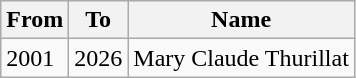<table class="wikitable">
<tr>
<th>From</th>
<th>To</th>
<th>Name</th>
</tr>
<tr>
<td>2001</td>
<td>2026</td>
<td>Mary Claude Thurillat</td>
</tr>
</table>
